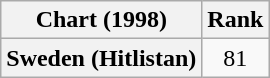<table class="wikitable plainrowheaders" style="text-align:center">
<tr>
<th>Chart (1998)</th>
<th>Rank</th>
</tr>
<tr>
<th scope="row">Sweden (Hitlistan)</th>
<td>81</td>
</tr>
</table>
